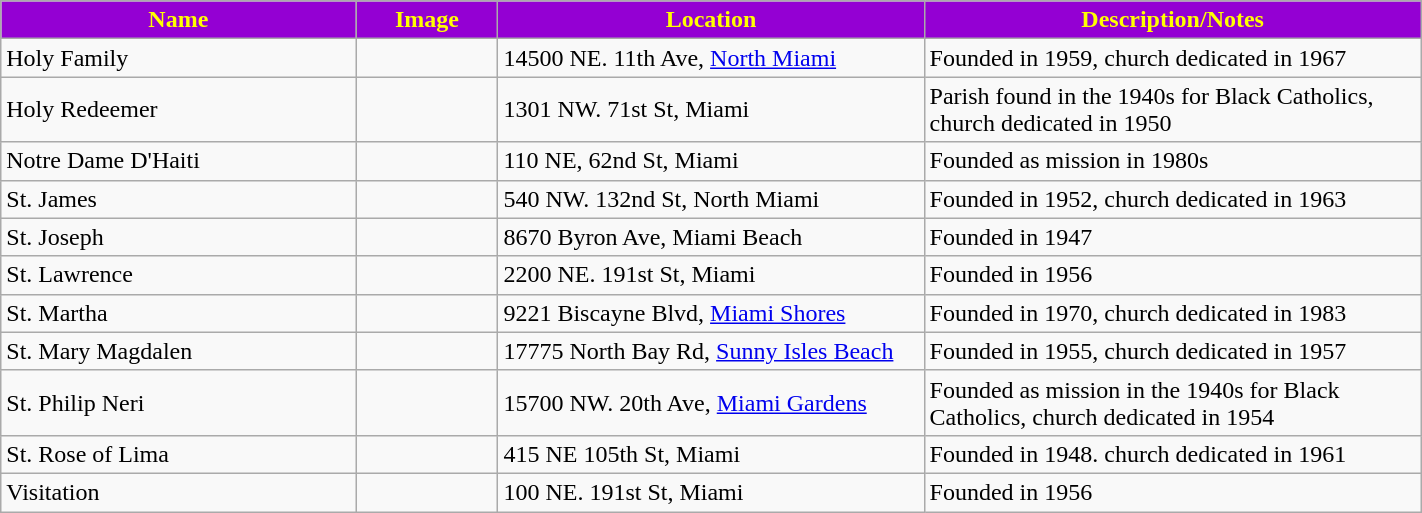<table class="wikitable sortable" style="width:75%">
<tr>
<th style="background:darkviolet; color:yellow;" width="25%"><strong>Name</strong></th>
<th style="background:darkviolet; color:yellow;" width="10%"><strong>Image</strong></th>
<th style="background:darkviolet; color:yellow;" width="30%"><strong>Location</strong></th>
<th style="background:darkviolet; color:yellow;" width="35%"><strong>Description/Notes</strong></th>
</tr>
<tr>
<td>Holy Family</td>
<td></td>
<td>14500 NE. 11th Ave, <a href='#'>North Miami</a></td>
<td>Founded in 1959, church dedicated in 1967</td>
</tr>
<tr>
<td>Holy Redeemer</td>
<td></td>
<td>1301 NW. 71st St, Miami</td>
<td>Parish found in the 1940s for Black Catholics, church dedicated in 1950</td>
</tr>
<tr>
<td>Notre Dame D'Haiti</td>
<td></td>
<td>110 NE, 62nd St, Miami</td>
<td>Founded as mission in 1980s</td>
</tr>
<tr>
<td>St. James</td>
<td></td>
<td>540 NW. 132nd St, North Miami</td>
<td>Founded in 1952, church dedicated in 1963</td>
</tr>
<tr>
<td>St. Joseph</td>
<td></td>
<td>8670 Byron Ave, Miami Beach</td>
<td>Founded in 1947 </td>
</tr>
<tr>
<td>St. Lawrence</td>
<td></td>
<td>2200 NE. 191st St, Miami</td>
<td>Founded in 1956</td>
</tr>
<tr>
<td>St. Martha</td>
<td></td>
<td>9221 Biscayne Blvd, <a href='#'>Miami Shores</a></td>
<td>Founded in 1970, church dedicated in 1983</td>
</tr>
<tr>
<td>St. Mary Magdalen</td>
<td></td>
<td>17775 North Bay Rd, <a href='#'>Sunny Isles Beach</a></td>
<td>Founded in 1955, church dedicated in 1957</td>
</tr>
<tr>
<td>St. Philip Neri</td>
<td></td>
<td>15700 NW. 20th Ave, <a href='#'>Miami Gardens</a></td>
<td>Founded as mission in the 1940s for Black Catholics, church dedicated in 1954</td>
</tr>
<tr>
<td>St. Rose of Lima</td>
<td></td>
<td>415 NE 105th St, Miami</td>
<td>Founded in 1948. church dedicated in 1961</td>
</tr>
<tr>
<td>Visitation</td>
<td></td>
<td>100 NE. 191st St, Miami</td>
<td>Founded in 1956</td>
</tr>
</table>
